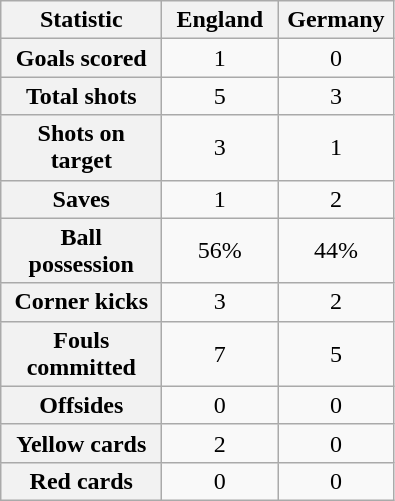<table class="wikitable plainrowheaders" style="text-align:center">
<tr>
<th scope="col" style="width:100px">Statistic</th>
<th scope="col" style="width:70px">England</th>
<th scope="col" style="width:70px">Germany</th>
</tr>
<tr>
<th scope=row>Goals scored</th>
<td>1</td>
<td>0</td>
</tr>
<tr>
<th scope=row>Total shots</th>
<td>5</td>
<td>3</td>
</tr>
<tr>
<th scope=row>Shots on target</th>
<td>3</td>
<td>1</td>
</tr>
<tr>
<th scope=row>Saves</th>
<td>1</td>
<td>2</td>
</tr>
<tr>
<th scope=row>Ball possession</th>
<td>56%</td>
<td>44%</td>
</tr>
<tr>
<th scope=row>Corner kicks</th>
<td>3</td>
<td>2</td>
</tr>
<tr>
<th scope=row>Fouls committed</th>
<td>7</td>
<td>5</td>
</tr>
<tr>
<th scope=row>Offsides</th>
<td>0</td>
<td>0</td>
</tr>
<tr>
<th scope=row>Yellow cards</th>
<td>2</td>
<td>0</td>
</tr>
<tr>
<th scope=row>Red cards</th>
<td>0</td>
<td>0</td>
</tr>
</table>
